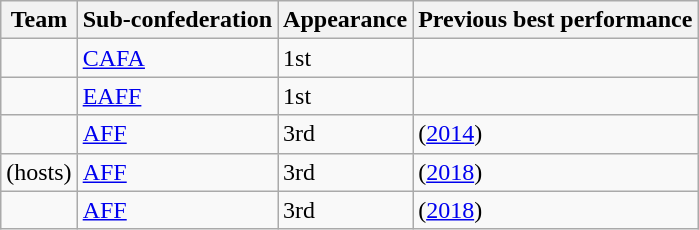<table class="wikitable sortable">
<tr>
<th>Team</th>
<th data-sort-type="text">Sub-confederation</th>
<th data-sort-type="number">Appearance</th>
<th>Previous best performance</th>
</tr>
<tr>
<td></td>
<td><a href='#'>CAFA</a></td>
<td>1st</td>
<td></td>
</tr>
<tr>
<td></td>
<td><a href='#'>EAFF</a></td>
<td>1st</td>
<td></td>
</tr>
<tr>
<td></td>
<td><a href='#'>AFF</a></td>
<td>3rd</td>
<td> (<a href='#'>2014</a>)</td>
</tr>
<tr>
<td> (hosts)</td>
<td><a href='#'>AFF</a></td>
<td>3rd</td>
<td> (<a href='#'>2018</a>)</td>
</tr>
<tr>
<td></td>
<td><a href='#'>AFF</a></td>
<td>3rd</td>
<td> (<a href='#'>2018</a>)</td>
</tr>
</table>
